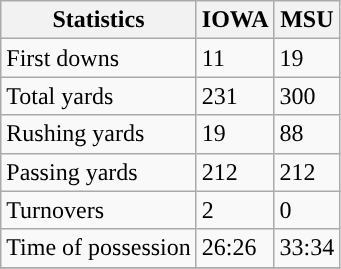<table class="wikitable">
<tr>
<th>Statistics</th>
<th>IOWA</th>
<th>MSU</th>
</tr>
<tr>
<td>First downs</td>
<td>11</td>
<td>19</td>
</tr>
<tr>
<td>Total yards</td>
<td>231</td>
<td>300</td>
</tr>
<tr>
<td>Rushing yards</td>
<td>19</td>
<td>88</td>
</tr>
<tr>
<td>Passing yards</td>
<td>212</td>
<td>212</td>
</tr>
<tr>
<td>Turnovers</td>
<td>2</td>
<td>0</td>
</tr>
<tr>
<td>Time of possession</td>
<td>26:26</td>
<td>33:34</td>
</tr>
<tr>
</tr>
</table>
